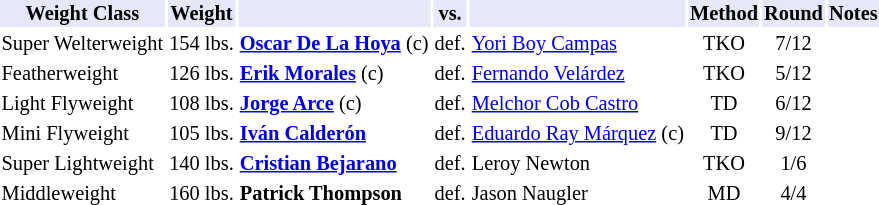<table class="toccolours" style="font-size: 85%;">
<tr>
<th style="background:#e6e8fa; color:#000; text-align:center;">Weight Class</th>
<th style="background:#e6e8fa; color:#000; text-align:center;">Weight</th>
<th style="background:#e6e8fa; color:#000; text-align:center;"></th>
<th style="background:#e6e8fa; color:#000; text-align:center;">vs.</th>
<th style="background:#e6e8fa; color:#000; text-align:center;"></th>
<th style="background:#e6e8fa; color:#000; text-align:center;">Method</th>
<th style="background:#e6e8fa; color:#000; text-align:center;">Round</th>
<th style="background:#e6e8fa; color:#000; text-align:center;">Notes</th>
</tr>
<tr>
<td>Super Welterweight</td>
<td>154 lbs.</td>
<td><strong><a href='#'>Oscar De La Hoya</a></strong> (c)</td>
<td>def.</td>
<td><a href='#'>Yori Boy Campas</a></td>
<td align=center>TKO</td>
<td align=center>7/12</td>
<td></td>
</tr>
<tr>
<td>Featherweight</td>
<td>126 lbs.</td>
<td><strong><a href='#'>Erik Morales</a></strong> (c)</td>
<td>def.</td>
<td><a href='#'>Fernando Velárdez</a></td>
<td align=center>TKO</td>
<td align=center>5/12</td>
<td></td>
</tr>
<tr>
<td>Light Flyweight</td>
<td>108 lbs.</td>
<td><strong><a href='#'>Jorge Arce</a></strong> (c)</td>
<td>def.</td>
<td><a href='#'>Melchor Cob Castro</a></td>
<td align=center>TD</td>
<td align=center>6/12</td>
<td></td>
</tr>
<tr>
<td>Mini Flyweight</td>
<td>105 lbs.</td>
<td><strong><a href='#'>Iván Calderón</a></strong></td>
<td>def.</td>
<td><a href='#'>Eduardo Ray Márquez</a> (c)</td>
<td align=center>TD</td>
<td align=center>9/12</td>
<td></td>
</tr>
<tr>
<td>Super Lightweight</td>
<td>140 lbs.</td>
<td><strong><a href='#'>Cristian Bejarano</a></strong></td>
<td>def.</td>
<td>Leroy Newton</td>
<td align=center>TKO</td>
<td align=center>1/6</td>
</tr>
<tr>
<td>Middleweight</td>
<td>160 lbs.</td>
<td><strong>Patrick Thompson</strong></td>
<td>def.</td>
<td>Jason Naugler</td>
<td align=center>MD</td>
<td align=center>4/4</td>
</tr>
</table>
